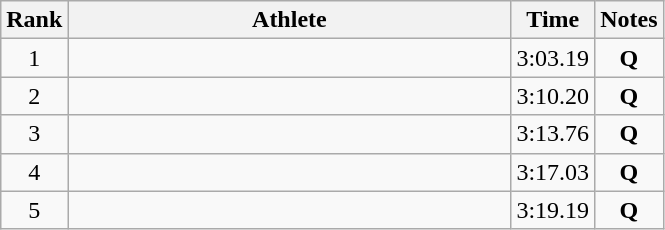<table class=wikitable>
<tr>
<th>Rank</th>
<th style=width:18em>Athlete</th>
<th>Time</th>
<th>Notes</th>
</tr>
<tr align=center>
<td>1</td>
<td align=left></td>
<td>3:03.19</td>
<td><strong>Q</strong></td>
</tr>
<tr align=center>
<td>2</td>
<td align=left></td>
<td>3:10.20</td>
<td><strong>Q</strong></td>
</tr>
<tr align=center>
<td>3</td>
<td align=left></td>
<td>3:13.76</td>
<td><strong>Q</strong></td>
</tr>
<tr align=center>
<td>4</td>
<td align=left></td>
<td>3:17.03</td>
<td><strong>Q</strong></td>
</tr>
<tr align=center>
<td>5</td>
<td align=left></td>
<td>3:19.19</td>
<td><strong>Q</strong></td>
</tr>
</table>
